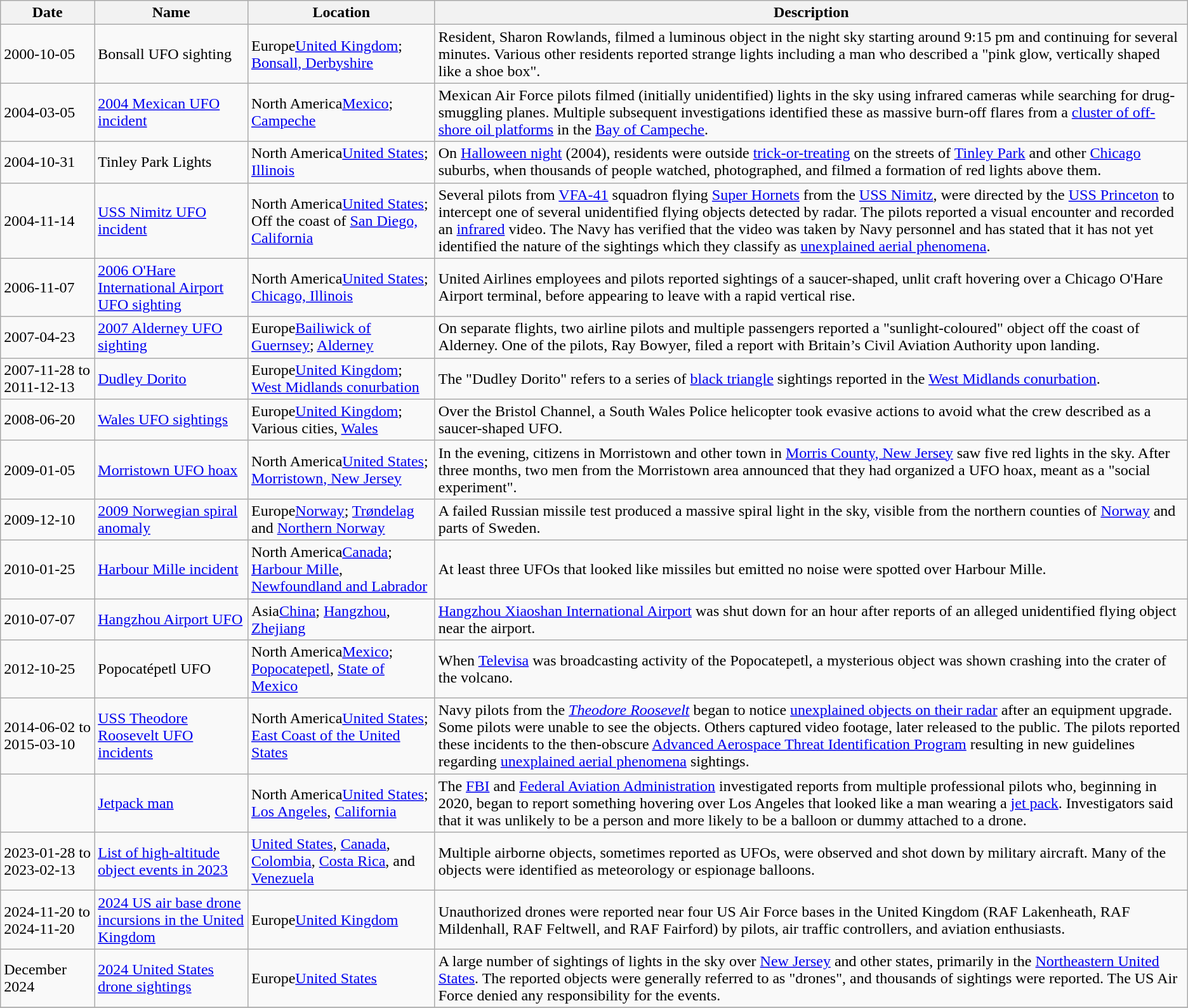<table class="wikitable sortable mw-datatable sticky-header sort-under-center">
<tr>
<th>Date</th>
<th>Name</th>
<th>Location</th>
<th>Description</th>
</tr>
<tr>
<td>2000-<wbr>10-05</td>
<td>Bonsall UFO sighting</td>
<td><span>Europe</span><a href='#'>United Kingdom</a>; <a href='#'>Bonsall, Derbyshire</a></td>
<td>Resident, Sharon Rowlands, filmed a luminous object in the night sky starting around 9:15 pm and continuing for several minutes. Various other residents reported strange lights including a man who described a "pink glow, vertically shaped like a shoe box".</td>
</tr>
<tr>
<td>2004-<wbr>03-05</td>
<td><a href='#'>2004 Mexican UFO incident</a></td>
<td><span>North America</span><a href='#'>Mexico</a>; <a href='#'>Campeche</a></td>
<td>Mexican Air Force pilots filmed (initially unidentified) lights in the sky using infrared cameras while searching for drug-smuggling planes. Multiple subsequent investigations identified these as massive burn-off flares from a <a href='#'>cluster of off-shore oil platforms</a> in the <a href='#'>Bay of Campeche</a>.</td>
</tr>
<tr>
<td>2004-<wbr>10-31</td>
<td>Tinley Park Lights</td>
<td><span>North America</span><a href='#'>United States</a>; <a href='#'>Illinois</a></td>
<td>On <a href='#'>Halloween night</a> (2004), residents were outside <a href='#'>trick-or-treating</a> on the streets of <a href='#'>Tinley Park</a> and other <a href='#'>Chicago</a> suburbs, when thousands of people watched, photographed, and filmed a formation of red lights above them.</td>
</tr>
<tr>
<td>2004-<wbr>11-14</td>
<td><a href='#'>USS Nimitz UFO incident</a></td>
<td><span>North America</span><a href='#'>United States</a>; Off the coast of <a href='#'>San Diego, California</a></td>
<td>Several pilots from <a href='#'>VFA-41</a> squadron flying <a href='#'>Super Hornets</a> from the <a href='#'>USS Nimitz</a>, were directed by the <a href='#'>USS Princeton</a> to intercept one of several unidentified flying objects detected by radar. The pilots reported a visual encounter and recorded an <a href='#'>infrared</a> video. The Navy has verified that the video was taken by Navy personnel and has stated that it has not yet identified the nature of the sightings which they classify as <a href='#'>unexplained aerial phenomena</a>.</td>
</tr>
<tr>
<td>2006-<wbr>11-07</td>
<td><a href='#'>2006 O'Hare International Airport UFO sighting</a></td>
<td><span>North America</span><a href='#'>United States</a>; <a href='#'>Chicago, Illinois</a></td>
<td>United Airlines employees and pilots reported sightings of a saucer-shaped, unlit craft hovering over a Chicago O'Hare Airport terminal, before appearing to leave with a rapid vertical rise.</td>
</tr>
<tr>
<td>2007-<wbr>04-23</td>
<td><a href='#'>2007 Alderney UFO sighting</a></td>
<td><span>Europe</span><a href='#'>Bailiwick of Guernsey</a>; <a href='#'>Alderney</a></td>
<td>On separate flights, two airline pilots and multiple passengers reported a "sunlight-coloured" object off the coast of Alderney. One of the pilots, Ray Bowyer, filed a report with Britain’s Civil Aviation Authority upon landing.</td>
</tr>
<tr>
<td>2007-<wbr>11-28 to 2011-<wbr>12-13</td>
<td><a href='#'>Dudley Dorito</a></td>
<td><span>Europe</span><a href='#'>United Kingdom</a>; <a href='#'>West Midlands conurbation</a></td>
<td>The "Dudley Dorito" refers to a series of <a href='#'>black triangle</a> sightings reported in the <a href='#'>West Midlands conurbation</a>.</td>
</tr>
<tr>
<td>2008-<wbr>06-20</td>
<td><a href='#'>Wales UFO sightings</a></td>
<td><span>Europe</span><a href='#'>United Kingdom</a>; Various cities, <a href='#'>Wales</a></td>
<td>Over the Bristol Channel, a South Wales Police helicopter took evasive actions to avoid what the crew described as a saucer-shaped UFO.</td>
</tr>
<tr>
<td>2009-<wbr>01-05</td>
<td><a href='#'>Morristown UFO hoax</a></td>
<td><span>North America</span><a href='#'>United States</a>; <a href='#'>Morristown, New Jersey</a></td>
<td>In the evening, citizens in Morristown and other town in <a href='#'>Morris County, New Jersey</a> saw five red lights in the sky. After three months, two men from the Morristown area announced that they had organized a UFO hoax, meant as a "social experiment".</td>
</tr>
<tr>
<td>2009-<wbr>12-10</td>
<td><a href='#'>2009 Norwegian spiral anomaly</a></td>
<td><span>Europe</span><a href='#'>Norway</a>; <a href='#'>Trøndelag</a> and <a href='#'>Northern Norway</a></td>
<td>A failed Russian missile test produced a massive spiral light in the sky, visible from the northern counties of <a href='#'>Norway</a> and parts of Sweden.</td>
</tr>
<tr>
<td>2010-<wbr>01-25</td>
<td><a href='#'>Harbour Mille incident</a></td>
<td><span>North America</span><a href='#'>Canada</a>; <a href='#'>Harbour Mille</a>, <a href='#'>Newfoundland and Labrador</a></td>
<td>At least three UFOs that looked like missiles but emitted no noise were spotted over Harbour Mille.</td>
</tr>
<tr>
<td>2010-<wbr>07-07</td>
<td><a href='#'>Hangzhou Airport UFO</a></td>
<td><span>Asia</span><a href='#'>China</a>; <a href='#'>Hangzhou</a>, <a href='#'>Zhejiang</a></td>
<td><a href='#'>Hangzhou Xiaoshan International Airport</a> was shut down for an hour after reports of an alleged unidentified flying object near the airport.</td>
</tr>
<tr>
<td>2012-<wbr>10-25</td>
<td>Popocatépetl UFO</td>
<td><span>North America</span><a href='#'>Mexico</a>; <a href='#'>Popocatepetl</a>, <a href='#'>State of Mexico</a></td>
<td>When <a href='#'>Televisa</a> was broadcasting activity of the Popocatepetl, a mysterious object was shown crashing into the crater of the volcano.</td>
</tr>
<tr>
<td>2014-<wbr>06-02 to 2015-<wbr>03-10</td>
<td><a href='#'>USS Theodore Roosevelt UFO incidents</a></td>
<td><span>North America</span><a href='#'>United States</a>; <a href='#'>East Coast of the United States</a></td>
<td>Navy pilots from the <a href='#'><em>Theodore Roosevelt</em></a> began to notice <a href='#'>unexplained objects on their radar</a> after an equipment upgrade. Some pilots were unable to see the objects. Others captured video footage, later released to the public. The pilots reported these incidents to the then-obscure <a href='#'>Advanced Aerospace Threat Identification Program</a> resulting in new guidelines regarding <a href='#'>unexplained aerial phenomena</a> sightings.</td>
</tr>
<tr>
<td></td>
<td><a href='#'>Jetpack man</a></td>
<td><span>North America</span><a href='#'>United States</a>; <a href='#'>Los Angeles</a>, <a href='#'>California</a></td>
<td>The <a href='#'>FBI</a> and <a href='#'>Federal Aviation Administration</a> investigated reports from multiple professional pilots who, beginning in 2020, began to report something hovering over Los Angeles that looked like a man wearing a <a href='#'>jet pack</a>. Investigators said that it was unlikely to be a person and more likely to be a balloon or dummy attached to a drone.</td>
</tr>
<tr>
<td>2023-<wbr>01-28 to 2023-<wbr>02-13</td>
<td><a href='#'>List of high-altitude object events in 2023</a></td>
<td><a href='#'>United States</a>, <a href='#'>Canada</a>, <a href='#'>Colombia</a>, <a href='#'>Costa Rica</a>, and <a href='#'>Venezuela</a></td>
<td>Multiple airborne objects, sometimes reported as UFOs, were observed and shot down by military aircraft. Many of the objects were identified as meteorology or espionage balloons.</td>
</tr>
<tr>
<td>2024-<wbr>11-20 to 2024-<wbr>11-20</td>
<td><a href='#'>2024 US air base drone incursions in the United Kingdom</a></td>
<td><span>Europe</span><a href='#'>United Kingdom</a></td>
<td>Unauthorized drones were reported near four US Air Force bases in the United Kingdom (RAF Lakenheath, RAF Mildenhall, RAF Feltwell, and RAF Fairford) by pilots, air traffic controllers, and aviation enthusiasts.</td>
</tr>
<tr>
<td>December 2024</td>
<td><a href='#'>2024 United States drone sightings</a></td>
<td><span>Europe</span><a href='#'>United States</a></td>
<td>A large number of sightings of lights in the sky over <a href='#'>New Jersey</a> and other states, primarily in the <a href='#'>Northeastern United States</a>. The reported objects were generally referred to as "drones", and thousands of sightings were reported. The US Air Force denied any responsibility for the events.</td>
</tr>
<tr>
</tr>
</table>
